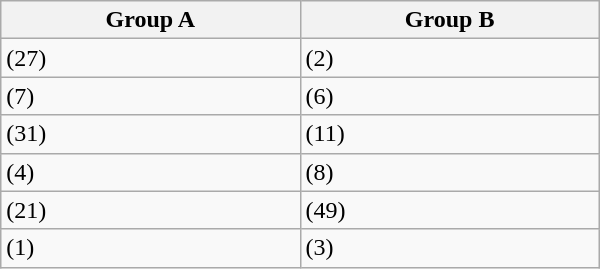<table class="wikitable" style="width:400px;">
<tr>
<th>Group A</th>
<th>Group B</th>
</tr>
<tr>
<td> (27)</td>
<td> (2)</td>
</tr>
<tr>
<td> (7)</td>
<td> (6)</td>
</tr>
<tr>
<td> (31)</td>
<td> (11)</td>
</tr>
<tr>
<td> (4)</td>
<td> (8)</td>
</tr>
<tr>
<td> (21)</td>
<td> (49)</td>
</tr>
<tr>
<td> (1)</td>
<td> (3)</td>
</tr>
</table>
